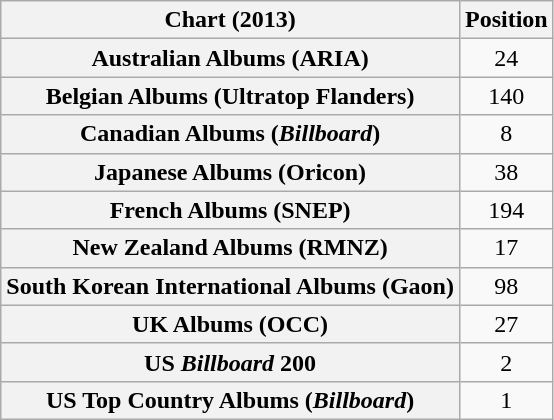<table class="wikitable sortable plainrowheaders" style="text-align:center;">
<tr>
<th>Chart (2013)</th>
<th>Position</th>
</tr>
<tr>
<th scope="row">Australian Albums (ARIA)</th>
<td>24</td>
</tr>
<tr>
<th scope="row">Belgian Albums (Ultratop Flanders)</th>
<td>140</td>
</tr>
<tr>
<th scope="row">Canadian Albums (<em>Billboard</em>)</th>
<td>8</td>
</tr>
<tr>
<th scope="row">Japanese Albums (Oricon)</th>
<td>38</td>
</tr>
<tr>
<th scope="row">French Albums (SNEP)</th>
<td>194</td>
</tr>
<tr>
<th scope="row">New Zealand Albums (RMNZ)</th>
<td>17</td>
</tr>
<tr>
<th scope="row">South Korean International Albums (Gaon)</th>
<td>98</td>
</tr>
<tr>
<th scope="row">UK Albums (OCC)</th>
<td>27</td>
</tr>
<tr>
<th scope="row">US <em>Billboard</em> 200</th>
<td>2</td>
</tr>
<tr>
<th scope="row">US Top Country Albums (<em>Billboard</em>)</th>
<td>1</td>
</tr>
</table>
